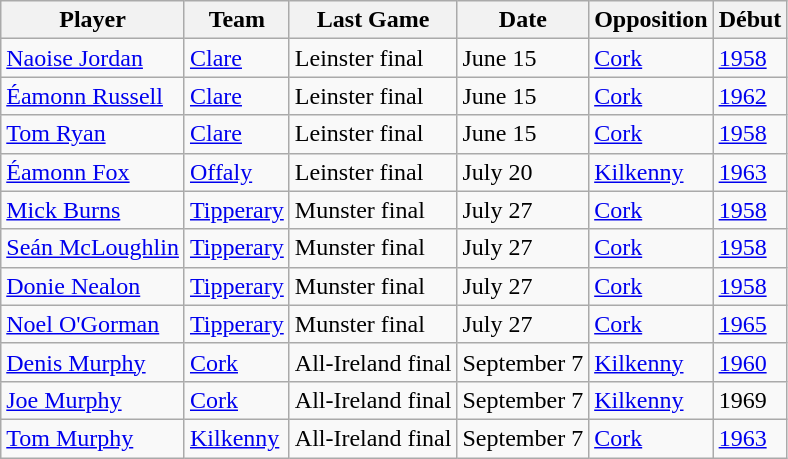<table class="wikitable">
<tr>
<th>Player</th>
<th>Team</th>
<th>Last Game</th>
<th>Date</th>
<th>Opposition</th>
<th>Début</th>
</tr>
<tr>
<td><a href='#'>Naoise Jordan</a></td>
<td><a href='#'>Clare</a></td>
<td>Leinster final</td>
<td>June 15</td>
<td><a href='#'>Cork</a></td>
<td><a href='#'>1958</a></td>
</tr>
<tr>
<td><a href='#'>Éamonn Russell</a></td>
<td><a href='#'>Clare</a></td>
<td>Leinster final</td>
<td>June 15</td>
<td><a href='#'>Cork</a></td>
<td><a href='#'>1962</a></td>
</tr>
<tr>
<td><a href='#'>Tom Ryan</a></td>
<td><a href='#'>Clare</a></td>
<td>Leinster final</td>
<td>June 15</td>
<td><a href='#'>Cork</a></td>
<td><a href='#'>1958</a></td>
</tr>
<tr>
<td><a href='#'>Éamonn Fox</a></td>
<td><a href='#'>Offaly</a></td>
<td>Leinster final</td>
<td>July 20</td>
<td><a href='#'>Kilkenny</a></td>
<td><a href='#'>1963</a></td>
</tr>
<tr>
<td><a href='#'>Mick Burns</a></td>
<td><a href='#'>Tipperary</a></td>
<td>Munster final</td>
<td>July 27</td>
<td><a href='#'>Cork</a></td>
<td><a href='#'>1958</a></td>
</tr>
<tr>
<td><a href='#'>Seán McLoughlin</a></td>
<td><a href='#'>Tipperary</a></td>
<td>Munster final</td>
<td>July 27</td>
<td><a href='#'>Cork</a></td>
<td><a href='#'>1958</a></td>
</tr>
<tr>
<td><a href='#'>Donie Nealon</a></td>
<td><a href='#'>Tipperary</a></td>
<td>Munster final</td>
<td>July 27</td>
<td><a href='#'>Cork</a></td>
<td><a href='#'>1958</a></td>
</tr>
<tr>
<td><a href='#'>Noel O'Gorman</a></td>
<td><a href='#'>Tipperary</a></td>
<td>Munster final</td>
<td>July 27</td>
<td><a href='#'>Cork</a></td>
<td><a href='#'>1965</a></td>
</tr>
<tr>
<td><a href='#'>Denis Murphy</a></td>
<td><a href='#'>Cork</a></td>
<td>All-Ireland final</td>
<td>September 7</td>
<td><a href='#'>Kilkenny</a></td>
<td><a href='#'>1960</a></td>
</tr>
<tr>
<td><a href='#'>Joe Murphy</a></td>
<td><a href='#'>Cork</a></td>
<td>All-Ireland final</td>
<td>September 7</td>
<td><a href='#'>Kilkenny</a></td>
<td>1969</td>
</tr>
<tr>
<td><a href='#'>Tom Murphy</a></td>
<td><a href='#'>Kilkenny</a></td>
<td>All-Ireland final</td>
<td>September 7</td>
<td><a href='#'>Cork</a></td>
<td><a href='#'>1963</a></td>
</tr>
</table>
